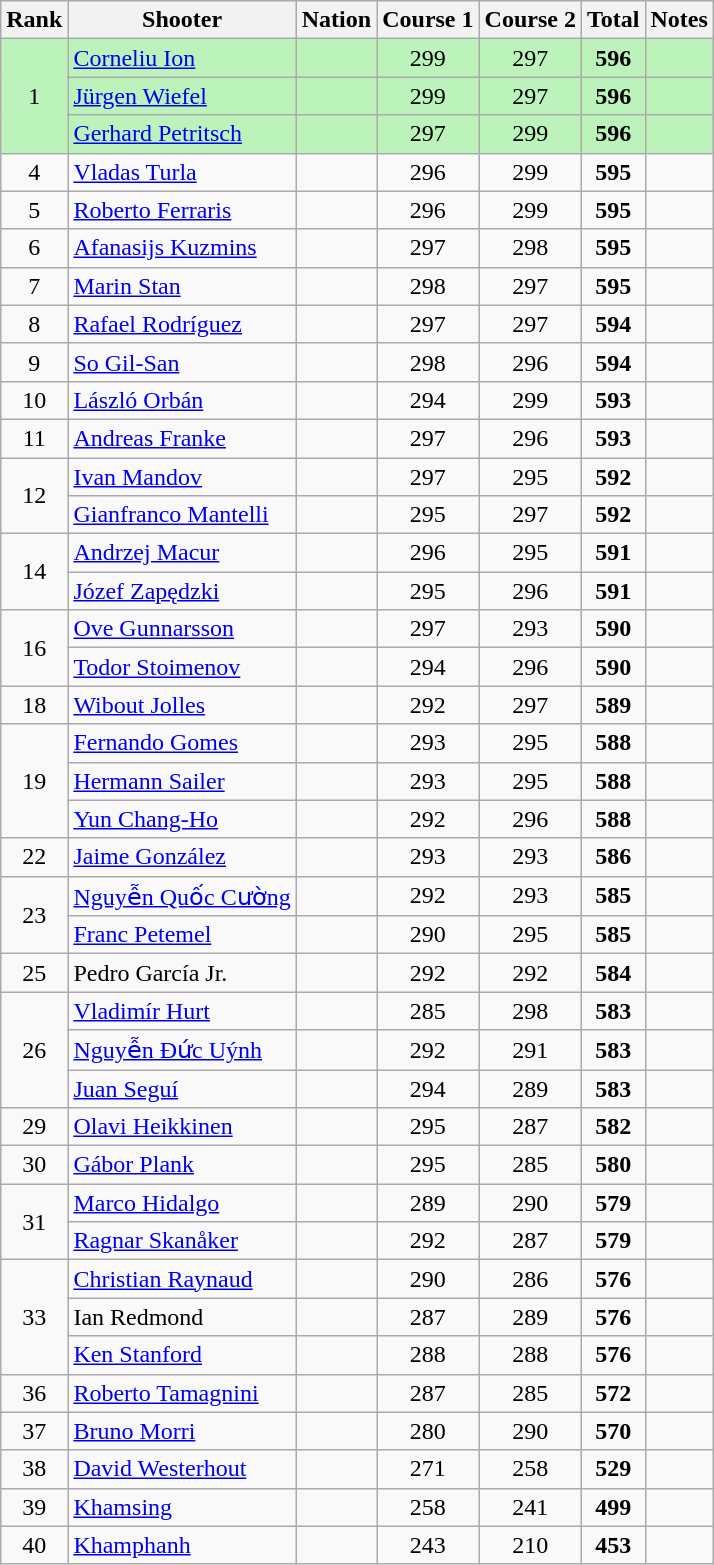<table class="wikitable sortable" style="text-align: center">
<tr>
<th>Rank</th>
<th>Shooter</th>
<th>Nation</th>
<th>Course 1</th>
<th>Course 2</th>
<th>Total</th>
<th>Notes</th>
</tr>
<tr bgcolor=#bbf3bb>
<td rowspan=3>1</td>
<td align=left><a href='#'>Corneliu Ion</a></td>
<td align=left></td>
<td>299</td>
<td>297</td>
<td><strong>596</strong></td>
<td></td>
</tr>
<tr bgcolor=#bbf3bb>
<td align=left><a href='#'>Jürgen Wiefel</a></td>
<td align=left></td>
<td>299</td>
<td>297</td>
<td><strong>596</strong></td>
<td></td>
</tr>
<tr bgcolor=#bbf3bb>
<td align=left><a href='#'>Gerhard Petritsch</a></td>
<td align=left></td>
<td>297</td>
<td>299</td>
<td><strong>596</strong></td>
<td></td>
</tr>
<tr>
<td>4</td>
<td align=left><a href='#'>Vladas Turla</a></td>
<td align=left></td>
<td>296</td>
<td>299</td>
<td><strong>595</strong></td>
<td></td>
</tr>
<tr>
<td>5</td>
<td align=left><a href='#'>Roberto Ferraris</a></td>
<td align=left></td>
<td>296</td>
<td>299</td>
<td><strong>595</strong></td>
<td></td>
</tr>
<tr>
<td>6</td>
<td align=left><a href='#'>Afanasijs Kuzmins</a></td>
<td align=left></td>
<td>297</td>
<td>298</td>
<td><strong>595</strong></td>
<td></td>
</tr>
<tr>
<td>7</td>
<td align=left><a href='#'>Marin Stan</a></td>
<td align=left></td>
<td>298</td>
<td>297</td>
<td><strong>595</strong></td>
<td></td>
</tr>
<tr>
<td>8</td>
<td align=left><a href='#'>Rafael Rodríguez</a></td>
<td align=left></td>
<td>297</td>
<td>297</td>
<td><strong>594</strong></td>
<td></td>
</tr>
<tr>
<td>9</td>
<td align=left><a href='#'>So Gil-San</a></td>
<td align=left></td>
<td>298</td>
<td>296</td>
<td><strong>594</strong></td>
<td></td>
</tr>
<tr>
<td>10</td>
<td align=left><a href='#'>László Orbán</a></td>
<td align=left></td>
<td>294</td>
<td>299</td>
<td><strong>593</strong></td>
<td></td>
</tr>
<tr>
<td>11</td>
<td align=left><a href='#'>Andreas Franke</a></td>
<td align=left></td>
<td>297</td>
<td>296</td>
<td><strong>593</strong></td>
<td></td>
</tr>
<tr>
<td rowspan=2>12</td>
<td align=left><a href='#'>Ivan Mandov</a></td>
<td align=left></td>
<td>297</td>
<td>295</td>
<td><strong>592</strong></td>
<td></td>
</tr>
<tr>
<td align=left><a href='#'>Gianfranco Mantelli</a></td>
<td align=left></td>
<td>295</td>
<td>297</td>
<td><strong>592</strong></td>
<td></td>
</tr>
<tr>
<td rowspan=2>14</td>
<td align=left><a href='#'>Andrzej Macur</a></td>
<td align=left></td>
<td>296</td>
<td>295</td>
<td><strong>591</strong></td>
<td></td>
</tr>
<tr>
<td align=left><a href='#'>Józef Zapędzki</a></td>
<td align=left></td>
<td>295</td>
<td>296</td>
<td><strong>591</strong></td>
<td></td>
</tr>
<tr>
<td rowspan=2>16</td>
<td align=left><a href='#'>Ove Gunnarsson</a></td>
<td align=left></td>
<td>297</td>
<td>293</td>
<td><strong>590</strong></td>
<td></td>
</tr>
<tr>
<td align=left><a href='#'>Todor Stoimenov</a></td>
<td align=left></td>
<td>294</td>
<td>296</td>
<td><strong>590</strong></td>
<td></td>
</tr>
<tr>
<td>18</td>
<td align=left><a href='#'>Wibout Jolles</a></td>
<td align=left></td>
<td>292</td>
<td>297</td>
<td><strong>589</strong></td>
<td></td>
</tr>
<tr>
<td rowspan=3>19</td>
<td align=left><a href='#'>Fernando Gomes</a></td>
<td align=left></td>
<td>293</td>
<td>295</td>
<td><strong>588</strong></td>
<td></td>
</tr>
<tr>
<td align=left><a href='#'>Hermann Sailer</a></td>
<td align=left></td>
<td>293</td>
<td>295</td>
<td><strong>588</strong></td>
<td></td>
</tr>
<tr>
<td align=left><a href='#'>Yun Chang-Ho</a></td>
<td align=left></td>
<td>292</td>
<td>296</td>
<td><strong>588</strong></td>
<td></td>
</tr>
<tr>
<td>22</td>
<td align=left><a href='#'>Jaime González</a></td>
<td align=left></td>
<td>293</td>
<td>293</td>
<td><strong>586</strong></td>
<td></td>
</tr>
<tr>
<td rowspan=2>23</td>
<td align=left><a href='#'>Nguyễn Quốc Cường</a></td>
<td align=left></td>
<td>292</td>
<td>293</td>
<td><strong>585</strong></td>
<td></td>
</tr>
<tr>
<td align=left><a href='#'>Franc Petemel</a></td>
<td align=left></td>
<td>290</td>
<td>295</td>
<td><strong>585</strong></td>
<td></td>
</tr>
<tr>
<td>25</td>
<td align=left>Pedro García Jr.</td>
<td align=left></td>
<td>292</td>
<td>292</td>
<td><strong>584</strong></td>
<td></td>
</tr>
<tr>
<td rowspan=3>26</td>
<td align=left><a href='#'>Vladimír Hurt</a></td>
<td align=left></td>
<td>285</td>
<td>298</td>
<td><strong>583</strong></td>
<td></td>
</tr>
<tr>
<td align=left><a href='#'>Nguyễn Đức Uýnh</a></td>
<td align=left></td>
<td>292</td>
<td>291</td>
<td><strong>583</strong></td>
<td></td>
</tr>
<tr>
<td align=left><a href='#'>Juan Seguí</a></td>
<td align=left></td>
<td>294</td>
<td>289</td>
<td><strong>583</strong></td>
<td></td>
</tr>
<tr>
<td>29</td>
<td align=left><a href='#'>Olavi Heikkinen</a></td>
<td align=left></td>
<td>295</td>
<td>287</td>
<td><strong>582</strong></td>
<td></td>
</tr>
<tr>
<td>30</td>
<td align=left><a href='#'>Gábor Plank</a></td>
<td align=left></td>
<td>295</td>
<td>285</td>
<td><strong>580</strong></td>
<td></td>
</tr>
<tr>
<td rowspan=2>31</td>
<td align=left><a href='#'>Marco Hidalgo</a></td>
<td align=left></td>
<td>289</td>
<td>290</td>
<td><strong>579</strong></td>
<td></td>
</tr>
<tr>
<td align=left><a href='#'>Ragnar Skanåker</a></td>
<td align=left></td>
<td>292</td>
<td>287</td>
<td><strong>579</strong></td>
<td></td>
</tr>
<tr>
<td rowspan=3>33</td>
<td align=left><a href='#'>Christian Raynaud</a></td>
<td align=left></td>
<td>290</td>
<td>286</td>
<td><strong>576</strong></td>
<td></td>
</tr>
<tr>
<td align=left>Ian Redmond</td>
<td align=left></td>
<td>287</td>
<td>289</td>
<td><strong>576</strong></td>
<td></td>
</tr>
<tr>
<td align=left><a href='#'>Ken Stanford</a></td>
<td align=left></td>
<td>288</td>
<td>288</td>
<td><strong>576</strong></td>
<td></td>
</tr>
<tr>
<td>36</td>
<td align=left><a href='#'>Roberto Tamagnini</a></td>
<td align=left></td>
<td>287</td>
<td>285</td>
<td><strong>572</strong></td>
<td></td>
</tr>
<tr>
<td>37</td>
<td align=left><a href='#'>Bruno Morri</a></td>
<td align=left></td>
<td>280</td>
<td>290</td>
<td><strong>570</strong></td>
<td></td>
</tr>
<tr>
<td>38</td>
<td align=left><a href='#'>David Westerhout</a></td>
<td align=left></td>
<td>271</td>
<td>258</td>
<td><strong>529</strong></td>
<td></td>
</tr>
<tr>
<td>39</td>
<td align=left><a href='#'>Khamsing</a></td>
<td align=left></td>
<td>258</td>
<td>241</td>
<td><strong>499</strong></td>
<td></td>
</tr>
<tr>
<td>40</td>
<td align=left><a href='#'>Khamphanh</a></td>
<td align=left></td>
<td>243</td>
<td>210</td>
<td><strong>453</strong></td>
<td></td>
</tr>
</table>
